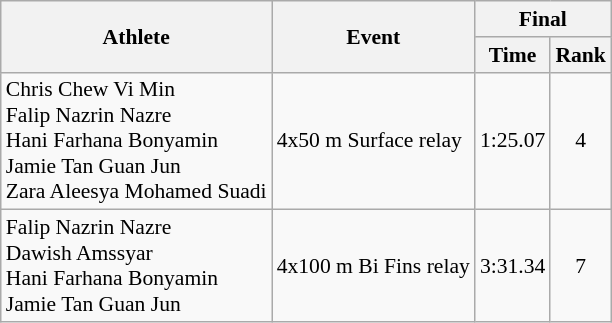<table class="wikitable" style="font-size:90%">
<tr>
<th rowspan="2">Athlete</th>
<th rowspan="2">Event</th>
<th colspan="2">Final</th>
</tr>
<tr>
<th>Time</th>
<th>Rank</th>
</tr>
<tr align="center">
<td align="left">Chris Chew Vi Min<br>Falip Nazrin Nazre<br>Hani Farhana Bonyamin<br>Jamie Tan Guan Jun<br>Zara Aleesya Mohamed Suadi</td>
<td align="left">4x50 m Surface relay</td>
<td>1:25.07</td>
<td>4</td>
</tr>
<tr align="center">
<td align="left">Falip Nazrin Nazre<br>Dawish Amssyar<br>Hani Farhana Bonyamin<br>Jamie Tan Guan Jun</td>
<td align="left">4x100 m Bi Fins relay</td>
<td>3:31.34</td>
<td>7</td>
</tr>
</table>
